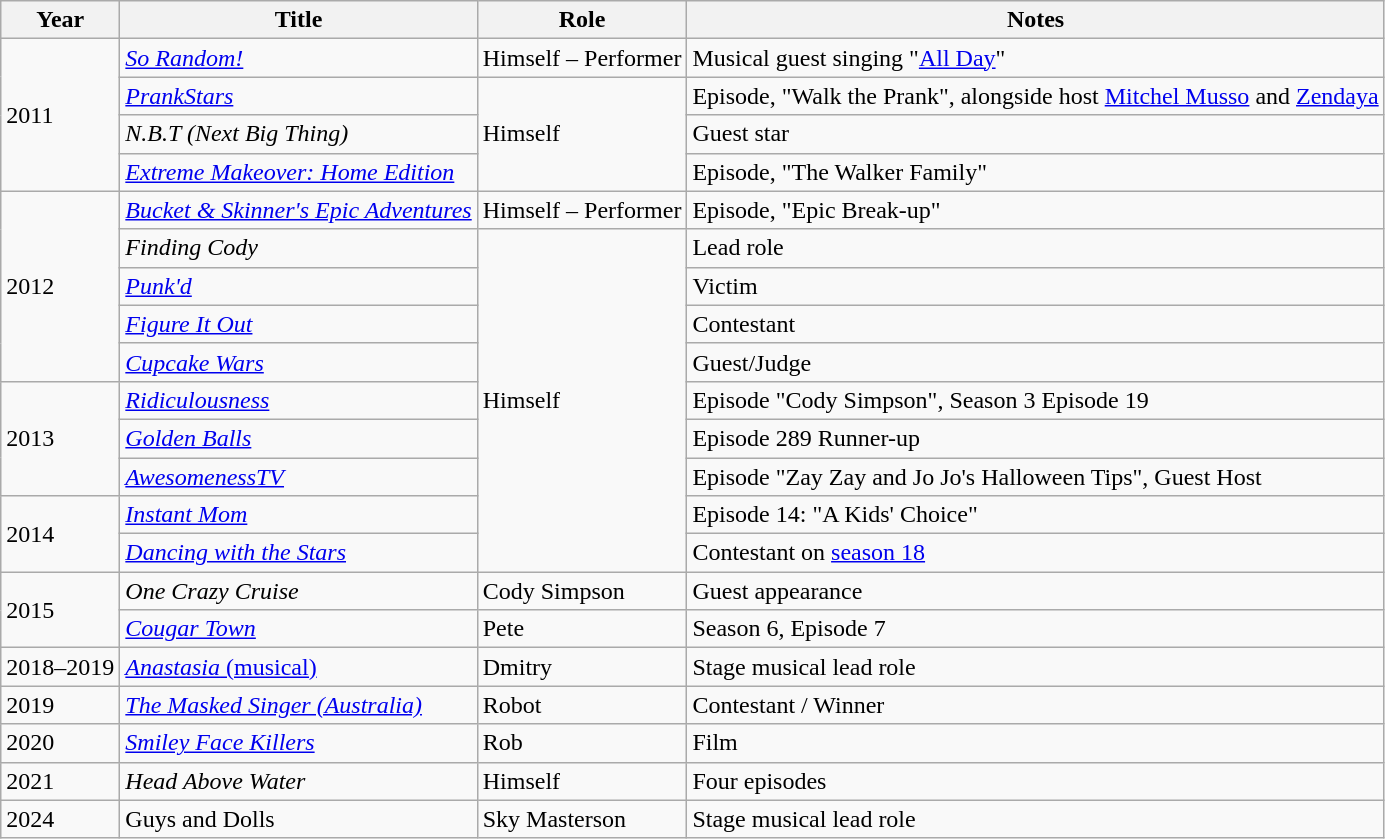<table class="wikitable sortable">
<tr>
<th>Year</th>
<th>Title</th>
<th>Role</th>
<th class="unsortable">Notes</th>
</tr>
<tr>
<td rowspan="4">2011</td>
<td><em><a href='#'>So Random!</a></em></td>
<td>Himself – Performer</td>
<td>Musical guest singing "<a href='#'>All Day</a>"</td>
</tr>
<tr>
<td><em><a href='#'>PrankStars</a></em></td>
<td rowspan="3">Himself</td>
<td>Episode, "Walk the Prank", alongside host <a href='#'>Mitchel Musso</a> and <a href='#'>Zendaya</a></td>
</tr>
<tr>
<td><em>N.B.T (Next Big Thing)</em></td>
<td>Guest star</td>
</tr>
<tr>
<td><em><a href='#'>Extreme Makeover: Home Edition</a></em></td>
<td>Episode, "The Walker Family"</td>
</tr>
<tr>
<td rowspan="5">2012</td>
<td><em><a href='#'>Bucket & Skinner's Epic Adventures</a></em></td>
<td>Himself – Performer</td>
<td>Episode, "Epic Break-up"</td>
</tr>
<tr>
<td><em>Finding Cody</em></td>
<td rowspan="9">Himself</td>
<td>Lead role</td>
</tr>
<tr>
<td><em><a href='#'>Punk'd</a></em></td>
<td>Victim</td>
</tr>
<tr>
<td><em><a href='#'>Figure It Out</a></em></td>
<td>Contestant</td>
</tr>
<tr>
<td><em><a href='#'>Cupcake Wars</a></em></td>
<td>Guest/Judge</td>
</tr>
<tr>
<td rowspan="3">2013</td>
<td><em><a href='#'>Ridiculousness</a></em></td>
<td>Episode "Cody Simpson", Season 3 Episode 19</td>
</tr>
<tr>
<td><em><a href='#'>Golden Balls</a></em></td>
<td>Episode 289 Runner-up</td>
</tr>
<tr>
<td><em><a href='#'>AwesomenessTV</a></em></td>
<td>Episode "Zay Zay and Jo Jo's Halloween Tips", Guest Host</td>
</tr>
<tr>
<td rowspan="2">2014</td>
<td><em><a href='#'>Instant Mom</a></em></td>
<td>Episode 14: "A Kids' Choice"</td>
</tr>
<tr>
<td><em><a href='#'>Dancing with the Stars</a></em></td>
<td>Contestant on <a href='#'>season 18</a></td>
</tr>
<tr>
<td rowspan="2">2015</td>
<td><em>One Crazy Cruise</em></td>
<td>Cody Simpson</td>
<td>Guest appearance</td>
</tr>
<tr>
<td><em><a href='#'>Cougar Town</a></em></td>
<td>Pete</td>
<td>Season 6, Episode 7</td>
</tr>
<tr>
<td>2018–2019</td>
<td><a href='#'><em>Anastasia</em> (musical)</a></td>
<td>Dmitry</td>
<td>Stage musical lead role</td>
</tr>
<tr>
<td>2019</td>
<td><em><a href='#'>The Masked Singer (Australia)</a></em></td>
<td>Robot</td>
<td>Contestant / Winner</td>
</tr>
<tr>
<td>2020</td>
<td><em><a href='#'>Smiley Face Killers</a></em></td>
<td>Rob</td>
<td>Film</td>
</tr>
<tr>
<td>2021</td>
<td><em>Head Above Water</em></td>
<td>Himself</td>
<td>Four episodes</td>
</tr>
<tr>
<td>2024</td>
<td>Guys and Dolls</td>
<td>Sky Masterson</td>
<td>Stage musical lead role</td>
</tr>
</table>
